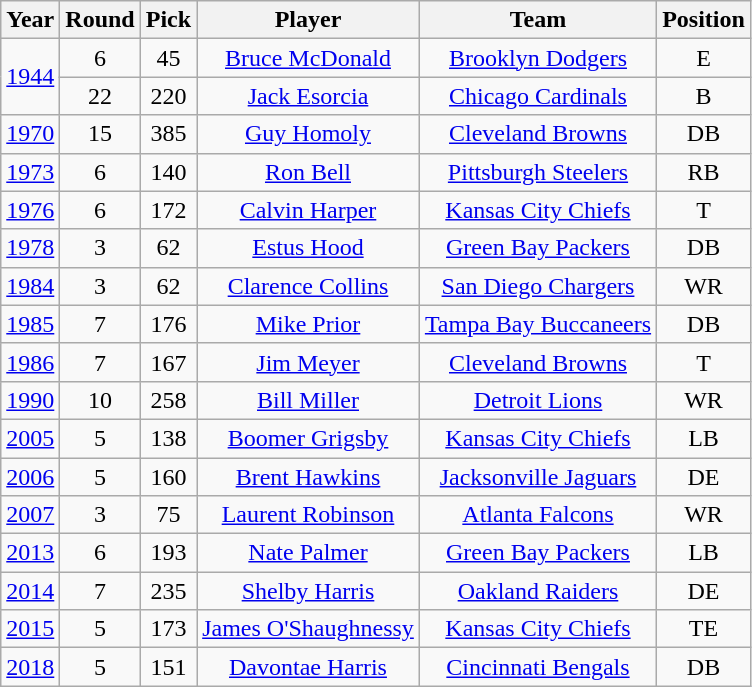<table class="wikitable sortable" style="text-align: center;">
<tr>
<th>Year</th>
<th>Round</th>
<th>Pick</th>
<th>Player</th>
<th>Team</th>
<th>Position</th>
</tr>
<tr>
<td rowspan="2"><a href='#'>1944</a></td>
<td>6</td>
<td>45</td>
<td><a href='#'>Bruce McDonald</a></td>
<td><a href='#'>Brooklyn Dodgers</a></td>
<td>E</td>
</tr>
<tr>
<td>22</td>
<td>220</td>
<td><a href='#'>Jack Esorcia</a></td>
<td><a href='#'>Chicago Cardinals</a></td>
<td>B</td>
</tr>
<tr>
<td><a href='#'>1970</a></td>
<td>15</td>
<td>385</td>
<td><a href='#'>Guy Homoly</a></td>
<td><a href='#'>Cleveland Browns</a></td>
<td>DB</td>
</tr>
<tr>
<td><a href='#'>1973</a></td>
<td>6</td>
<td>140</td>
<td><a href='#'>Ron Bell</a></td>
<td><a href='#'>Pittsburgh Steelers</a></td>
<td>RB</td>
</tr>
<tr>
<td><a href='#'>1976</a></td>
<td>6</td>
<td>172</td>
<td><a href='#'>Calvin Harper</a></td>
<td><a href='#'>Kansas City Chiefs</a></td>
<td>T</td>
</tr>
<tr>
<td><a href='#'>1978</a></td>
<td>3</td>
<td>62</td>
<td><a href='#'>Estus Hood</a></td>
<td><a href='#'>Green Bay Packers</a></td>
<td>DB</td>
</tr>
<tr>
<td><a href='#'>1984</a></td>
<td>3</td>
<td>62</td>
<td><a href='#'>Clarence Collins</a></td>
<td><a href='#'>San Diego Chargers</a></td>
<td>WR</td>
</tr>
<tr>
<td><a href='#'>1985</a></td>
<td>7</td>
<td>176</td>
<td><a href='#'>Mike Prior</a></td>
<td><a href='#'>Tampa Bay Buccaneers</a></td>
<td>DB</td>
</tr>
<tr>
<td><a href='#'>1986</a></td>
<td>7</td>
<td>167</td>
<td><a href='#'>Jim Meyer</a></td>
<td><a href='#'>Cleveland Browns</a></td>
<td>T</td>
</tr>
<tr>
<td><a href='#'>1990</a></td>
<td>10</td>
<td>258</td>
<td><a href='#'>Bill Miller</a></td>
<td><a href='#'>Detroit Lions</a></td>
<td>WR</td>
</tr>
<tr>
<td><a href='#'>2005</a></td>
<td>5</td>
<td>138</td>
<td><a href='#'>Boomer Grigsby</a></td>
<td><a href='#'>Kansas City Chiefs</a></td>
<td>LB</td>
</tr>
<tr>
<td><a href='#'>2006</a></td>
<td>5</td>
<td>160</td>
<td><a href='#'>Brent Hawkins</a></td>
<td><a href='#'>Jacksonville Jaguars</a></td>
<td>DE</td>
</tr>
<tr>
<td><a href='#'>2007</a></td>
<td>3</td>
<td>75</td>
<td><a href='#'>Laurent Robinson</a></td>
<td><a href='#'>Atlanta Falcons</a></td>
<td>WR</td>
</tr>
<tr>
<td><a href='#'>2013</a></td>
<td>6</td>
<td>193</td>
<td><a href='#'>Nate Palmer</a></td>
<td><a href='#'>Green Bay Packers</a></td>
<td>LB</td>
</tr>
<tr>
<td><a href='#'>2014</a></td>
<td>7</td>
<td>235</td>
<td><a href='#'>Shelby Harris</a></td>
<td><a href='#'>Oakland Raiders</a></td>
<td>DE</td>
</tr>
<tr>
<td><a href='#'>2015</a></td>
<td>5</td>
<td>173</td>
<td><a href='#'>James O'Shaughnessy</a></td>
<td><a href='#'>Kansas City Chiefs</a></td>
<td>TE</td>
</tr>
<tr>
<td><a href='#'>2018</a></td>
<td>5</td>
<td>151</td>
<td><a href='#'>Davontae Harris</a></td>
<td><a href='#'>Cincinnati Bengals</a></td>
<td>DB</td>
</tr>
</table>
